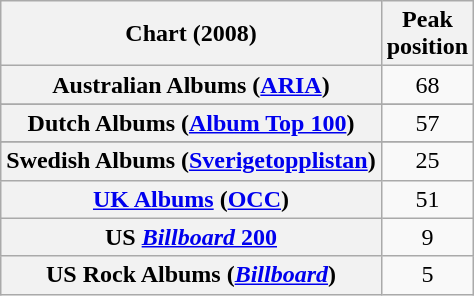<table class="wikitable sortable plainrowheaders">
<tr>
<th>Chart (2008)</th>
<th>Peak<br>position</th>
</tr>
<tr>
<th scope="row">Australian Albums (<a href='#'>ARIA</a>)</th>
<td align="center">68</td>
</tr>
<tr>
</tr>
<tr>
<th scope="row">Dutch Albums (<a href='#'>Album Top 100</a>)</th>
<td align="center">57</td>
</tr>
<tr>
</tr>
<tr>
</tr>
<tr>
</tr>
<tr>
</tr>
<tr>
<th scope="row">Swedish Albums (<a href='#'>Sverigetopplistan</a>)</th>
<td align="center">25</td>
</tr>
<tr>
<th scope="row"><a href='#'>UK Albums</a> (<a href='#'>OCC</a>)</th>
<td align="center">51</td>
</tr>
<tr>
<th scope="row">US <a href='#'><em>Billboard</em> 200</a></th>
<td align="center">9</td>
</tr>
<tr>
<th scope="row">US Rock Albums (<em><a href='#'>Billboard</a></em>)</th>
<td align="center">5</td>
</tr>
</table>
